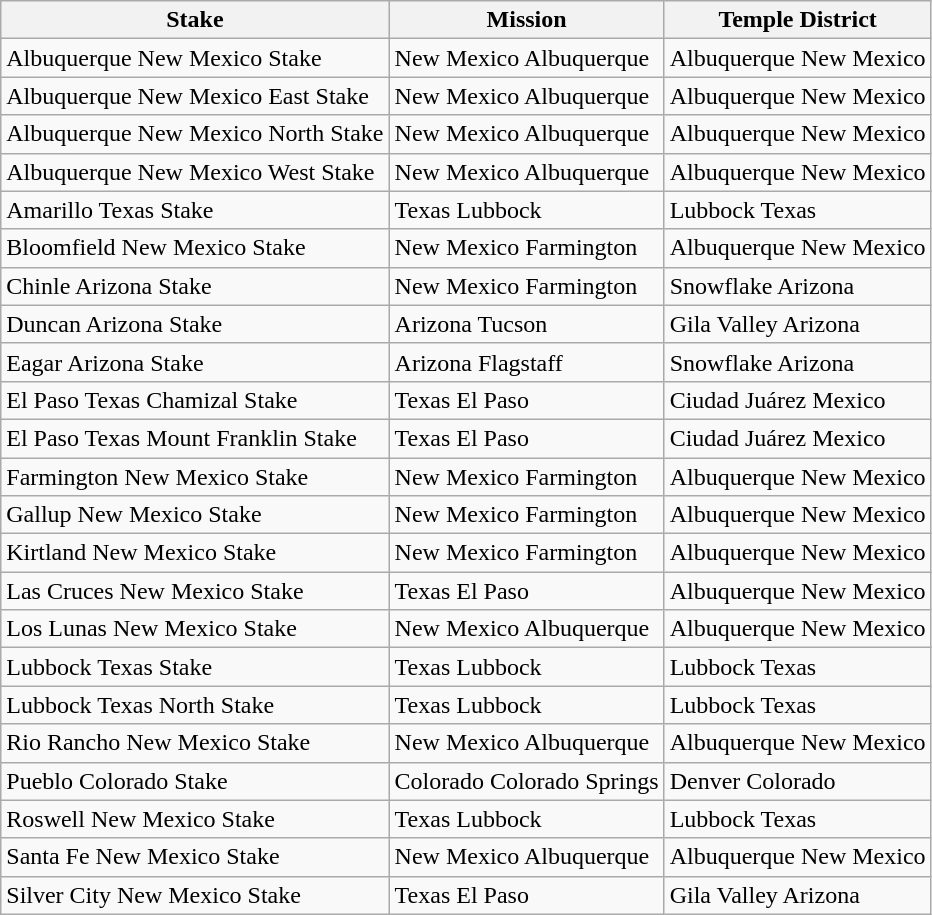<table class="wikitable sortable mw-collapsible mw-collapsed">
<tr>
<th>Stake</th>
<th>Mission</th>
<th>Temple District</th>
</tr>
<tr>
<td>Albuquerque New Mexico Stake</td>
<td>New Mexico Albuquerque</td>
<td>Albuquerque New Mexico</td>
</tr>
<tr>
<td>Albuquerque New Mexico East Stake</td>
<td>New Mexico Albuquerque</td>
<td>Albuquerque New Mexico</td>
</tr>
<tr>
<td>Albuquerque New Mexico North Stake</td>
<td>New Mexico Albuquerque</td>
<td>Albuquerque New Mexico</td>
</tr>
<tr>
<td>Albuquerque New Mexico West Stake</td>
<td>New Mexico Albuquerque</td>
<td>Albuquerque New Mexico</td>
</tr>
<tr>
<td>Amarillo Texas Stake</td>
<td>Texas Lubbock</td>
<td>Lubbock Texas</td>
</tr>
<tr>
<td>Bloomfield New Mexico Stake</td>
<td>New Mexico Farmington</td>
<td>Albuquerque New Mexico</td>
</tr>
<tr>
<td>Chinle Arizona Stake</td>
<td>New Mexico Farmington</td>
<td>Snowflake Arizona</td>
</tr>
<tr>
<td>Duncan Arizona Stake</td>
<td>Arizona Tucson</td>
<td>Gila Valley Arizona</td>
</tr>
<tr>
<td>Eagar Arizona Stake</td>
<td>Arizona Flagstaff</td>
<td>Snowflake Arizona</td>
</tr>
<tr>
<td>El Paso Texas Chamizal Stake</td>
<td>Texas El Paso</td>
<td>Ciudad Juárez Mexico</td>
</tr>
<tr>
<td>El Paso Texas Mount Franklin Stake</td>
<td>Texas El Paso</td>
<td>Ciudad Juárez Mexico</td>
</tr>
<tr>
<td>Farmington New Mexico Stake</td>
<td>New Mexico Farmington</td>
<td>Albuquerque New Mexico</td>
</tr>
<tr>
<td>Gallup New Mexico Stake</td>
<td>New Mexico Farmington</td>
<td>Albuquerque New Mexico</td>
</tr>
<tr>
<td>Kirtland New Mexico Stake</td>
<td>New Mexico Farmington</td>
<td>Albuquerque New Mexico</td>
</tr>
<tr>
<td>Las Cruces New Mexico Stake</td>
<td>Texas El Paso</td>
<td>Albuquerque New Mexico</td>
</tr>
<tr>
<td>Los Lunas New Mexico Stake</td>
<td>New Mexico Albuquerque</td>
<td>Albuquerque New Mexico</td>
</tr>
<tr>
<td>Lubbock Texas Stake</td>
<td>Texas Lubbock</td>
<td>Lubbock Texas</td>
</tr>
<tr>
<td>Lubbock Texas North Stake</td>
<td>Texas Lubbock</td>
<td>Lubbock Texas</td>
</tr>
<tr>
<td>Rio Rancho New Mexico Stake</td>
<td>New Mexico Albuquerque</td>
<td>Albuquerque New Mexico</td>
</tr>
<tr>
<td>Pueblo Colorado Stake</td>
<td>Colorado Colorado Springs</td>
<td>Denver Colorado</td>
</tr>
<tr>
<td>Roswell New Mexico Stake</td>
<td>Texas Lubbock</td>
<td>Lubbock Texas</td>
</tr>
<tr>
<td>Santa Fe New Mexico Stake</td>
<td>New Mexico Albuquerque</td>
<td>Albuquerque New Mexico</td>
</tr>
<tr>
<td>Silver City New Mexico Stake</td>
<td>Texas El Paso</td>
<td>Gila Valley Arizona</td>
</tr>
</table>
